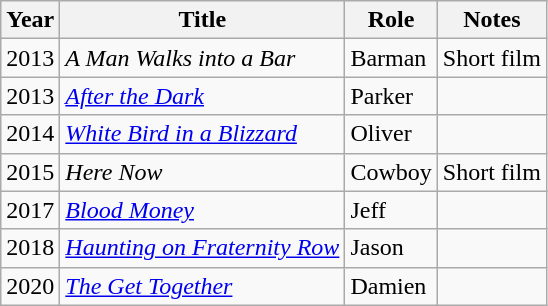<table class="wikitable sortable">
<tr>
<th>Year</th>
<th>Title</th>
<th>Role</th>
<th class="unsortable">Notes</th>
</tr>
<tr>
<td>2013</td>
<td><em>A Man Walks into a Bar</em></td>
<td>Barman</td>
<td>Short film</td>
</tr>
<tr>
<td>2013</td>
<td><em><a href='#'>After the Dark</a></em></td>
<td>Parker</td>
<td></td>
</tr>
<tr>
<td>2014</td>
<td><em><a href='#'>White Bird in a Blizzard</a></em></td>
<td>Oliver</td>
<td></td>
</tr>
<tr>
<td>2015</td>
<td><em>Here Now</em></td>
<td>Cowboy</td>
<td>Short film</td>
</tr>
<tr>
<td>2017</td>
<td><em><a href='#'>Blood Money</a></em></td>
<td>Jeff</td>
<td></td>
</tr>
<tr>
<td>2018</td>
<td><em><a href='#'>Haunting on Fraternity Row</a></em></td>
<td>Jason</td>
<td></td>
</tr>
<tr>
<td>2020</td>
<td><em><a href='#'>The Get Together</a></em></td>
<td>Damien</td>
<td></td>
</tr>
</table>
